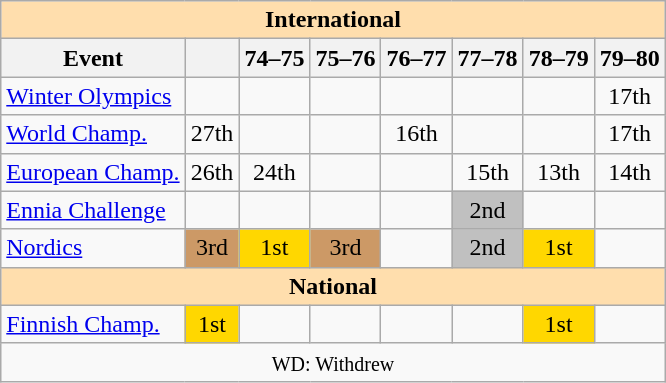<table class="wikitable" style="text-align:center">
<tr>
<th style="background-color: #ffdead; " colspan=8 align=center>International</th>
</tr>
<tr>
<th>Event</th>
<th></th>
<th>74–75</th>
<th>75–76</th>
<th>76–77</th>
<th>77–78</th>
<th>78–79</th>
<th>79–80</th>
</tr>
<tr>
<td align=left><a href='#'>Winter Olympics</a></td>
<td></td>
<td></td>
<td></td>
<td></td>
<td></td>
<td></td>
<td>17th</td>
</tr>
<tr>
<td align=left><a href='#'>World Champ.</a></td>
<td>27th</td>
<td></td>
<td></td>
<td>16th</td>
<td></td>
<td></td>
<td>17th</td>
</tr>
<tr>
<td align=left><a href='#'>European Champ.</a></td>
<td>26th</td>
<td>24th</td>
<td></td>
<td></td>
<td>15th</td>
<td>13th</td>
<td>14th</td>
</tr>
<tr>
<td align=left><a href='#'>Ennia Challenge</a></td>
<td></td>
<td></td>
<td></td>
<td></td>
<td bgcolor=silver>2nd</td>
<td></td>
<td></td>
</tr>
<tr>
<td align=left><a href='#'>Nordics</a></td>
<td bgcolor=cc9966>3rd</td>
<td bgcolor=gold>1st</td>
<td bgcolor=cc9966>3rd</td>
<td></td>
<td bgcolor=silver>2nd</td>
<td bgcolor=gold>1st</td>
<td></td>
</tr>
<tr>
<th style="background-color: #ffdead; " colspan=8 align=center>National</th>
</tr>
<tr>
<td align=left><a href='#'>Finnish Champ.</a></td>
<td bgcolor=gold>1st</td>
<td></td>
<td></td>
<td></td>
<td></td>
<td bgcolor=gold>1st</td>
<td></td>
</tr>
<tr>
<td colspan=8 align=center><small> WD: Withdrew </small></td>
</tr>
</table>
